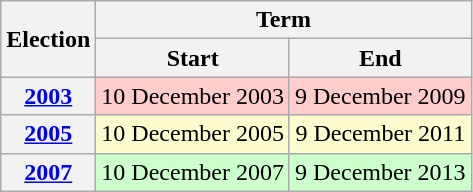<table class="wikitable" style="text-align:center">
<tr>
<th rowspan="2">Election</th>
<th colspan="2">Term</th>
</tr>
<tr>
<th>Start</th>
<th>End</th>
</tr>
<tr>
<th><a href='#'>2003</a></th>
<td bgcolor="#fcc">10 December 2003</td>
<td bgcolor="#fcc">9 December 2009</td>
</tr>
<tr>
<th><a href='#'>2005</a></th>
<td bgcolor="#fcfccf">10 December 2005</td>
<td bgcolor="#fcfccf">9 December 2011</td>
</tr>
<tr>
<th><a href='#'>2007</a></th>
<td bgcolor="#cfc">10 December 2007</td>
<td bgcolor="#cfc">9 December 2013</td>
</tr>
</table>
